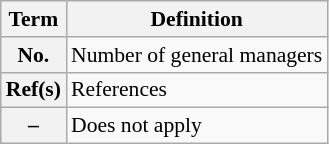<table class="wikitable" style="font-size:90%;">
<tr>
<th scope="col">Term</th>
<th scope="col">Definition</th>
</tr>
<tr>
<th scope="row">No.</th>
<td>Number of general managers</td>
</tr>
<tr>
<th scope="row">Ref(s)</th>
<td>References</td>
</tr>
<tr>
<th scope="row">–</th>
<td>Does not apply<br></td>
</tr>
</table>
